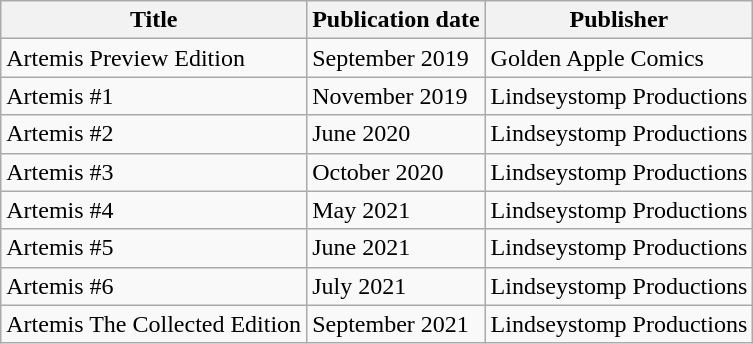<table class="wikitable">
<tr>
<th>Title</th>
<th>Publication date</th>
<th>Publisher</th>
</tr>
<tr>
<td>Artemis Preview Edition</td>
<td>September 2019</td>
<td>Golden Apple Comics</td>
</tr>
<tr>
<td>Artemis #1</td>
<td>November 2019</td>
<td>Lindseystomp Productions</td>
</tr>
<tr>
<td>Artemis #2</td>
<td>June 2020</td>
<td>Lindseystomp Productions</td>
</tr>
<tr>
<td>Artemis #3</td>
<td>October 2020</td>
<td>Lindseystomp Productions</td>
</tr>
<tr>
<td>Artemis #4</td>
<td>May 2021</td>
<td>Lindseystomp Productions</td>
</tr>
<tr>
<td>Artemis #5</td>
<td>June 2021</td>
<td>Lindseystomp Productions</td>
</tr>
<tr>
<td>Artemis #6</td>
<td>July 2021</td>
<td>Lindseystomp Productions</td>
</tr>
<tr>
<td>Artemis The Collected Edition</td>
<td>September 2021</td>
<td>Lindseystomp Productions</td>
</tr>
</table>
